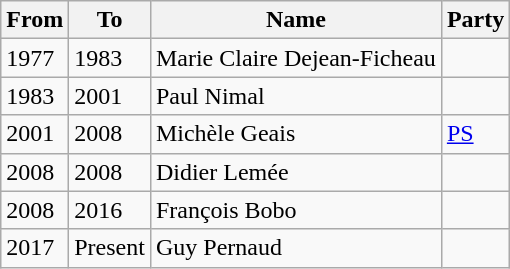<table class="wikitable">
<tr>
<th>From</th>
<th>To</th>
<th>Name</th>
<th>Party</th>
</tr>
<tr>
<td>1977</td>
<td>1983</td>
<td>Marie Claire Dejean-Ficheau</td>
<td></td>
</tr>
<tr>
<td>1983</td>
<td>2001</td>
<td>Paul Nimal</td>
<td></td>
</tr>
<tr>
<td>2001</td>
<td>2008</td>
<td>Michèle Geais</td>
<td><a href='#'>PS</a></td>
</tr>
<tr>
<td>2008</td>
<td>2008</td>
<td>Didier Lemée</td>
<td></td>
</tr>
<tr>
<td>2008</td>
<td>2016</td>
<td>François Bobo</td>
<td></td>
</tr>
<tr>
<td>2017</td>
<td>Present</td>
<td>Guy Pernaud</td>
<td></td>
</tr>
</table>
